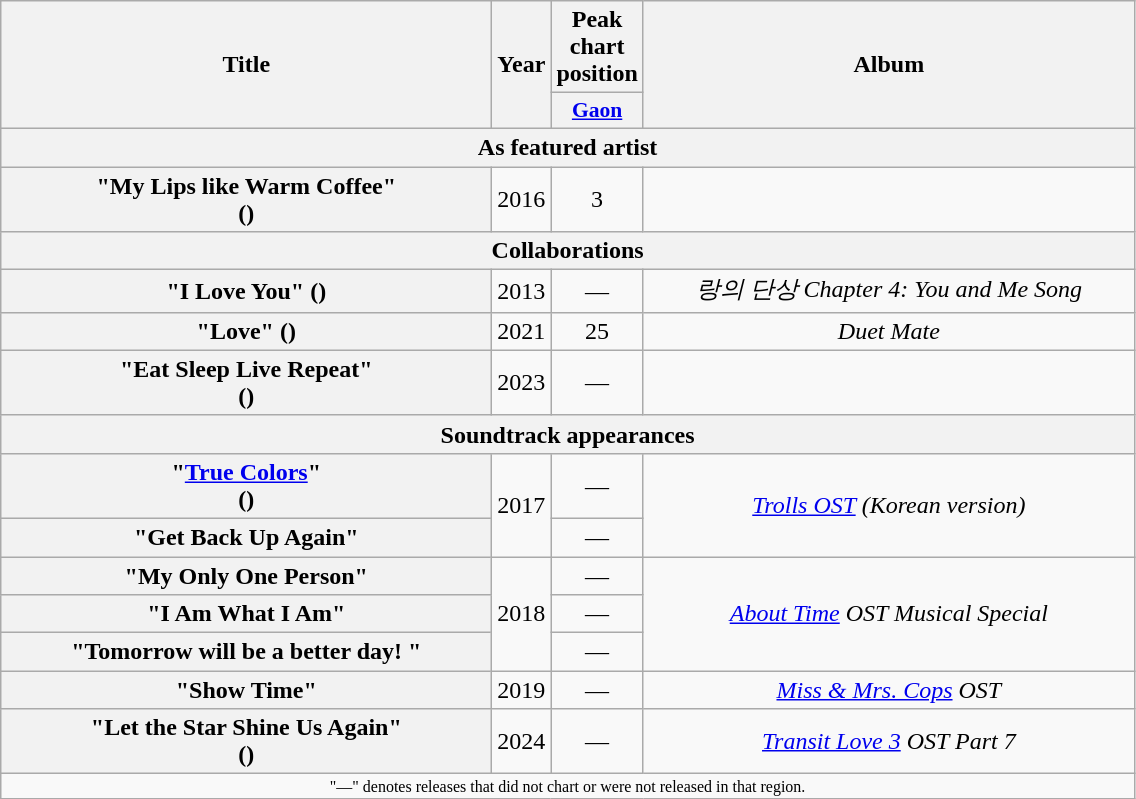<table class="wikitable plainrowheaders" style="text-align:center">
<tr>
<th scope="col" rowspan="2" style="width:20em">Title</th>
<th scope="col" rowspan="2">Year</th>
<th scope="col">Peak chart position</th>
<th scope="col" rowspan="2" style="width:20em">Album</th>
</tr>
<tr>
<th style="width:3em;font-size:90%"><a href='#'>Gaon</a><br></th>
</tr>
<tr>
<th colspan="6">As featured artist</th>
</tr>
<tr>
<th scope="row">"My Lips like Warm Coffee"<br>() <br></th>
<td>2016</td>
<td>3</td>
<td></td>
</tr>
<tr>
<th colspan="6">Collaborations</th>
</tr>
<tr>
<th scope="row">"I Love You" ()<br></th>
<td>2013</td>
<td>—</td>
<td><em>랑의 단상 Chapter 4: You and Me Song</em></td>
</tr>
<tr>
<th scope="row">"Love" () <br></th>
<td>2021</td>
<td>25</td>
<td><em>Duet Mate</em></td>
</tr>
<tr>
<th scope="row">"Eat Sleep Live Repeat"<br>() <br></th>
<td>2023</td>
<td>—</td>
<td></td>
</tr>
<tr>
<th colspan="6">Soundtrack appearances</th>
</tr>
<tr>
<th scope="row">"<a href='#'>True Colors</a>"<br>()<br></th>
<td rowspan="2">2017</td>
<td>—</td>
<td rowspan="2"><em><a href='#'>Trolls OST</a> (Korean version)</em></td>
</tr>
<tr>
<th scope="row">"Get Back Up Again"</th>
<td>—</td>
</tr>
<tr>
<th scope="row">"My Only One Person"</th>
<td rowspan="3">2018</td>
<td>—</td>
<td rowspan="3"><em><a href='#'>About Time</a> OST Musical Special</em></td>
</tr>
<tr>
<th scope="row">"I Am What I Am"</th>
<td>—</td>
</tr>
<tr>
<th scope="row">"Tomorrow will be a better day! "</th>
<td>—</td>
</tr>
<tr>
<th scope="row">"Show Time"<br></th>
<td>2019</td>
<td>—</td>
<td><em><a href='#'>Miss & Mrs. Cops</a> OST</em></td>
</tr>
<tr>
<th scope="row">"Let the Star Shine Us Again"<br>()<br></th>
<td>2024</td>
<td>—</td>
<td><em><a href='#'>Transit Love 3</a> OST Part 7</em></td>
</tr>
<tr>
<td colspan="6" style="font-size:8pt">"—" denotes releases that did not chart or were not released in that region.</td>
</tr>
</table>
